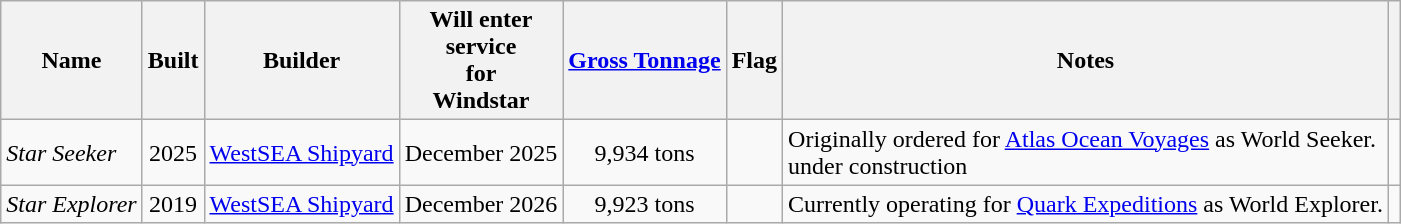<table class="wikitable">
<tr>
<th>Name</th>
<th>Built</th>
<th>Builder</th>
<th>Will enter <br>service <br>for <br>Windstar</th>
<th><a href='#'>Gross Tonnage</a></th>
<th>Flag</th>
<th>Notes</th>
<th></th>
</tr>
<tr>
<td><em>Star Seeker</em></td>
<td style="text-align:Center;">2025</td>
<td style="text-align:Center;"><a href='#'>WestSEA Shipyard</a></td>
<td style="text-align:Center;">December 2025</td>
<td style="text-align:Center;">9,934 tons</td>
<td style="text-align:Center;"></td>
<td align="Left">Originally ordered for <a href='#'>Atlas Ocean Voyages</a> as World Seeker.<br>under construction</td>
<td></td>
</tr>
<tr>
<td><em>Star Explorer</em></td>
<td style="text-align:Center;">2019</td>
<td style="text-align:Center;"><a href='#'>WestSEA Shipyard</a></td>
<td style="text-align:Center;">December 2026</td>
<td style="text-align:Center;">9,923 tons</td>
<td style="text-align:Center;"></td>
<td align="Left">Currently operating for <a href='#'>Quark Expeditions</a> as World Explorer.</td>
<td></td>
</tr>
</table>
